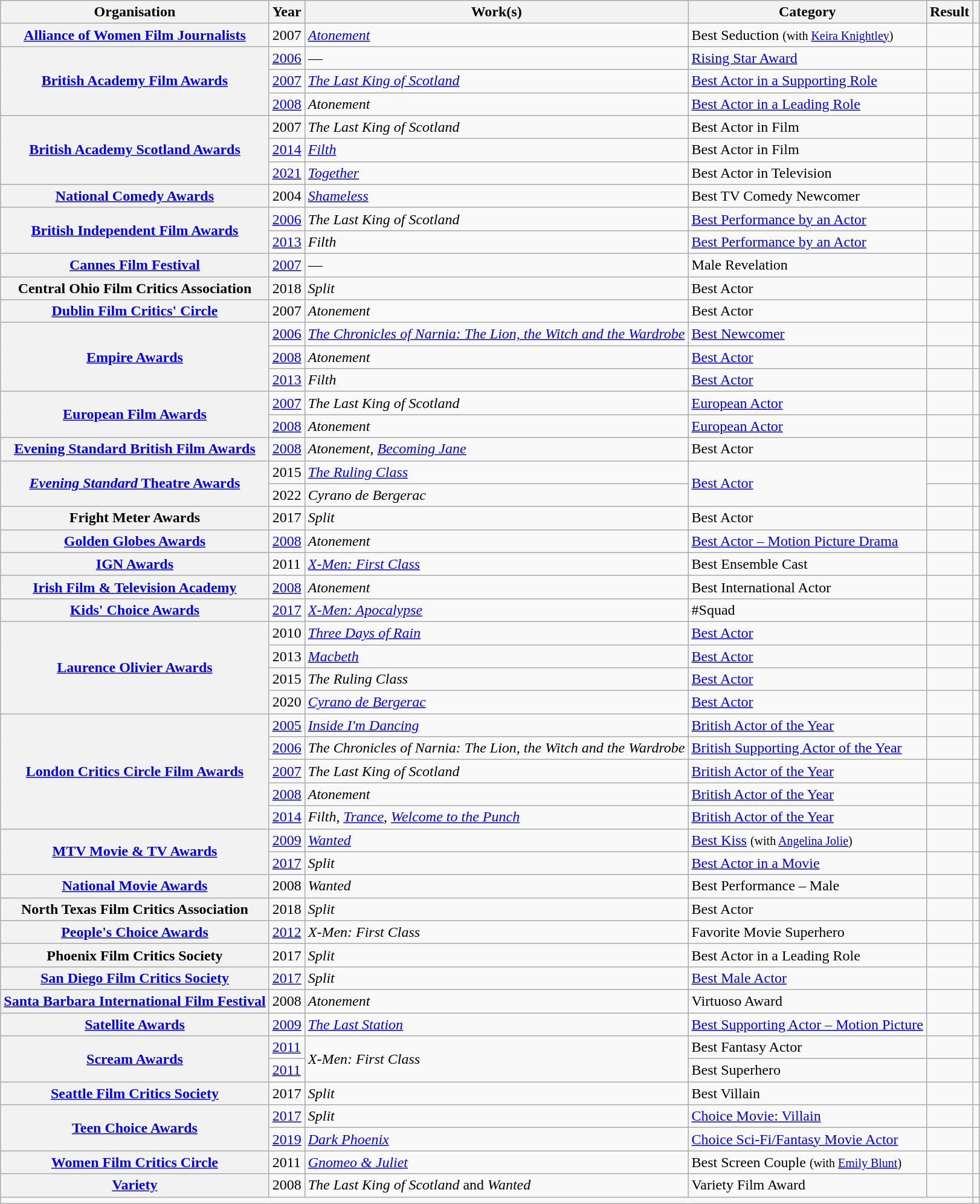<table class="wikitable plainrowheaders sortable" style="margin-right: 0;">
<tr>
<th scope="col">Organisation</th>
<th scope="col">Year</th>
<th scope="col">Work(s)</th>
<th scope="col">Category</th>
<th scope="col">Result</th>
<th scope="col" class="unsortable"></th>
</tr>
<tr>
<th><a href='#'>Alliance of Women Film Journalists</a></th>
<td>2007</td>
<td><em><a href='#'>Atonement</a></em></td>
<td>Best Seduction <small>(with <a href='#'>Keira Knightley</a>)</small></td>
<td></td>
<td></td>
</tr>
<tr>
<th row=scope rowspan="3"><a href='#'>British Academy Film Awards</a></th>
<td><a href='#'>2006</a></td>
<td>—</td>
<td><a href='#'>Rising Star Award</a></td>
<td></td>
<td></td>
</tr>
<tr>
<td><a href='#'>2007</a></td>
<td><em><a href='#'>The Last King of Scotland</a></em></td>
<td><a href='#'>Best Actor in a Supporting Role</a></td>
<td></td>
<td></td>
</tr>
<tr>
<td><a href='#'>2008</a></td>
<td><em>Atonement</em></td>
<td><a href='#'>Best Actor in a Leading Role</a></td>
<td></td>
<td></td>
</tr>
<tr>
<th row=scope rowspan="3"><a href='#'>British Academy Scotland Awards</a></th>
<td>2007</td>
<td><em>The Last King of Scotland</em></td>
<td>Best Actor in Film</td>
<td></td>
<td></td>
</tr>
<tr>
<td><a href='#'>2014</a></td>
<td><em><a href='#'>Filth</a></em></td>
<td>Best Actor in Film</td>
<td></td>
<td></td>
</tr>
<tr>
<td><a href='#'>2021</a></td>
<td><em><a href='#'>Together</a></em></td>
<td>Best Actor in Television</td>
<td></td>
<td></td>
</tr>
<tr>
<th><a href='#'>National Comedy Awards</a></th>
<td>2004</td>
<td><em><a href='#'>Shameless</a></em></td>
<td>Best TV Comedy Newcomer</td>
<td></td>
<td></td>
</tr>
<tr>
<th row=scope rowspan="2"><a href='#'>British Independent Film Awards</a></th>
<td><a href='#'>2006</a></td>
<td><em>The Last King of Scotland</em></td>
<td><a href='#'>Best Performance by an Actor</a></td>
<td></td>
<td></td>
</tr>
<tr>
<td><a href='#'>2013</a></td>
<td><em>Filth</em></td>
<td><a href='#'>Best Performance by an Actor</a></td>
<td></td>
<td></td>
</tr>
<tr>
<th row=scope><a href='#'>Cannes Film Festival</a></th>
<td><a href='#'>2007</a></td>
<td>—</td>
<td>Male Revelation</td>
<td></td>
<td></td>
</tr>
<tr>
<th row=scope>Central Ohio Film Critics Association</th>
<td>2018</td>
<td><em>Split</em></td>
<td>Best Actor</td>
<td></td>
<td></td>
</tr>
<tr>
<th row=scope><a href='#'>Dublin Film Critics' Circle</a></th>
<td>2007</td>
<td><em>Atonement</em></td>
<td>Best Actor</td>
<td></td>
<td></td>
</tr>
<tr>
<th row=scope rowspan="3"><a href='#'>Empire Awards</a></th>
<td><a href='#'>2006</a></td>
<td><em><a href='#'>The Chronicles of Narnia: The Lion, the Witch and the Wardrobe</a></em></td>
<td><a href='#'>Best Newcomer</a></td>
<td></td>
<td></td>
</tr>
<tr>
<td><a href='#'>2008</a></td>
<td><em>Atonement</em></td>
<td><a href='#'>Best Actor</a></td>
<td></td>
<td></td>
</tr>
<tr>
<td><a href='#'>2013</a></td>
<td><em>Filth</em></td>
<td><a href='#'>Best Actor</a></td>
<td></td>
<td></td>
</tr>
<tr>
<th row=scope rowspan="2"><a href='#'>European Film Awards</a></th>
<td><a href='#'>2007</a></td>
<td><em>The Last King of Scotland</em></td>
<td><a href='#'>European Actor</a></td>
<td></td>
<td></td>
</tr>
<tr>
<td><a href='#'>2008</a></td>
<td><em>Atonement</em></td>
<td><a href='#'>European Actor</a></td>
<td></td>
<td></td>
</tr>
<tr>
<th row=scope><a href='#'>Evening Standard British Film Awards</a></th>
<td><a href='#'>2008</a></td>
<td><em>Atonement</em>, <em><a href='#'>Becoming Jane</a></em></td>
<td>Best Actor</td>
<td></td>
<td></td>
</tr>
<tr>
<th row=scope rowspan="2"><a href='#'><em>Evening Standard</em> Theatre Awards</a></th>
<td>2015</td>
<td><em><a href='#'>The Ruling Class</a></em></td>
<td rowspan="2"><a href='#'>Best Actor</a></td>
<td></td>
<td></td>
</tr>
<tr>
<td>2022</td>
<td><em>Cyrano de Bergerac</em></td>
<td></td>
<td></td>
</tr>
<tr>
<th row=scope>Fright Meter Awards</th>
<td>2017</td>
<td><em>Split</em></td>
<td>Best Actor</td>
<td></td>
<td></td>
</tr>
<tr>
<th row=scope><a href='#'>Golden Globes Awards</a></th>
<td><a href='#'>2008</a></td>
<td><em>Atonement</em></td>
<td><a href='#'>Best Actor – Motion Picture Drama</a></td>
<td></td>
<td></td>
</tr>
<tr>
<th row=scope><a href='#'>IGN Awards</a></th>
<td>2011</td>
<td><em><a href='#'>X-Men: First Class</a></em></td>
<td>Best Ensemble Cast</td>
<td></td>
<td></td>
</tr>
<tr>
<th row=scope><a href='#'>Irish Film & Television Academy</a></th>
<td><a href='#'>2008</a></td>
<td><em>Atonement</em></td>
<td>Best International Actor</td>
<td></td>
<td></td>
</tr>
<tr>
<th row=scope><a href='#'>Kids' Choice Awards</a></th>
<td><a href='#'>2017</a></td>
<td><em><a href='#'>X-Men: Apocalypse</a></em></td>
<td>#Squad</td>
<td></td>
<td></td>
</tr>
<tr>
<th row=scope rowspan="4"><a href='#'>Laurence Olivier Awards</a></th>
<td>2010</td>
<td><em><a href='#'>Three Days of Rain</a></em></td>
<td><a href='#'>Best Actor</a></td>
<td></td>
<td></td>
</tr>
<tr>
<td>2013</td>
<td><em><a href='#'>Macbeth</a></em></td>
<td><a href='#'>Best Actor</a></td>
<td></td>
<td></td>
</tr>
<tr>
<td>2015</td>
<td><em>The Ruling Class</em></td>
<td><a href='#'>Best Actor</a></td>
<td></td>
<td></td>
</tr>
<tr>
<td>2020</td>
<td><em><a href='#'>Cyrano de Bergerac</a></em></td>
<td><a href='#'>Best Actor</a></td>
<td></td>
<td></td>
</tr>
<tr>
<th row=scope rowspan="5"><a href='#'>London Critics Circle Film Awards</a></th>
<td><a href='#'>2005</a></td>
<td><em><a href='#'>Inside I'm Dancing</a></em></td>
<td><a href='#'>British Actor of the Year</a></td>
<td></td>
<td></td>
</tr>
<tr>
<td><a href='#'>2006</a></td>
<td><em>The Chronicles of Narnia: The Lion, the Witch and the Wardrobe</em></td>
<td><a href='#'>British Supporting Actor of the Year</a></td>
<td></td>
<td></td>
</tr>
<tr>
<td><a href='#'>2007</a></td>
<td><em>The Last King of Scotland</em></td>
<td><a href='#'>British Actor of the Year</a></td>
<td></td>
<td></td>
</tr>
<tr>
<td><a href='#'>2008</a></td>
<td><em>Atonement</em></td>
<td><a href='#'>British Actor of the Year</a></td>
<td></td>
<td></td>
</tr>
<tr>
<td><a href='#'>2014</a></td>
<td><em>Filth</em>, <em><a href='#'>Trance</a></em>, <em><a href='#'>Welcome to the Punch</a></em></td>
<td><a href='#'>British Actor of the Year</a></td>
<td></td>
<td></td>
</tr>
<tr>
<th row=scope rowspan="2"><a href='#'>MTV Movie & TV Awards</a></th>
<td><a href='#'>2009</a></td>
<td><em><a href='#'>Wanted</a></em></td>
<td><a href='#'>Best Kiss</a> <small>(with <a href='#'>Angelina Jolie</a>)</small></td>
<td></td>
<td></td>
</tr>
<tr>
<td><a href='#'>2017</a></td>
<td><em>Split</em></td>
<td><a href='#'>Best Actor in a Movie</a></td>
<td></td>
<td></td>
</tr>
<tr>
<th row=scope><a href='#'>National Movie Awards</a></th>
<td>2008</td>
<td><em>Wanted</em></td>
<td>Best Performance – Male</td>
<td></td>
<td></td>
</tr>
<tr>
<th row=scope>North Texas Film Critics Association</th>
<td>2018</td>
<td><em>Split</em></td>
<td>Best Actor</td>
<td></td>
<td></td>
</tr>
<tr>
<th row=scope><a href='#'>People's Choice Awards</a></th>
<td><a href='#'>2012</a></td>
<td><em>X-Men: First Class</em></td>
<td>Favorite Movie Superhero</td>
<td></td>
<td></td>
</tr>
<tr>
<th row=scope>Phoenix Film Critics Society</th>
<td>2017</td>
<td><em>Split</em></td>
<td>Best Actor in a Leading Role</td>
<td></td>
<td></td>
</tr>
<tr>
<th row=scope><a href='#'>San Diego Film Critics Society</a></th>
<td><a href='#'>2017</a></td>
<td><em>Split</em></td>
<td><a href='#'>Best Male Actor</a></td>
<td></td>
<td></td>
</tr>
<tr>
<th row=scope><a href='#'>Santa Barbara International Film Festival</a></th>
<td>2008</td>
<td><em>Atonement</em></td>
<td>Virtuoso Award</td>
<td></td>
<td></td>
</tr>
<tr>
<th row=scope><a href='#'>Satellite Awards</a></th>
<td><a href='#'>2009</a></td>
<td><em><a href='#'>The Last Station</a></em></td>
<td><a href='#'>Best Supporting Actor – Motion Picture</a></td>
<td></td>
<td></td>
</tr>
<tr>
<th row=scope rowspan="2"><a href='#'>Scream Awards</a></th>
<td><a href='#'>2011</a></td>
<td rowspan="2"><em>X-Men: First Class</em></td>
<td>Best Fantasy Actor</td>
<td></td>
<td></td>
</tr>
<tr>
<td><a href='#'>2011</a></td>
<td>Best Superhero</td>
<td></td>
<td></td>
</tr>
<tr>
<th row=scope><a href='#'>Seattle Film Critics Society</a></th>
<td>2017</td>
<td><em>Split</em></td>
<td>Best Villain</td>
<td></td>
<td></td>
</tr>
<tr>
<th rowspan="2" row="scope"><a href='#'>Teen Choice Awards</a></th>
<td><a href='#'>2017</a></td>
<td><em>Split</em></td>
<td><a href='#'>Choice Movie: Villain</a></td>
<td></td>
<td></td>
</tr>
<tr>
<td><a href='#'>2019</a></td>
<td><em><a href='#'>Dark Phoenix</a></em></td>
<td><a href='#'>Choice Sci-Fi/Fantasy Movie Actor</a></td>
<td></td>
<td></td>
</tr>
<tr>
<th row="scope"><a href='#'>Women Film Critics Circle</a></th>
<td>2011</td>
<td><em><a href='#'>Gnomeo & Juliet</a></em></td>
<td>Best Screen Couple <small>(with <a href='#'>Emily Blunt</a>)</small></td>
<td></td>
<td></td>
</tr>
<tr>
<th row=scope><a href='#'>Variety</a></th>
<td>2008</td>
<td><em>The Last King of Scotland</em> and <em>Wanted</em></td>
<td>Variety Film Award</td>
<td></td>
<td></td>
</tr>
<tr>
<td align="center" colspan=5></td>
<td></td>
</tr>
</table>
